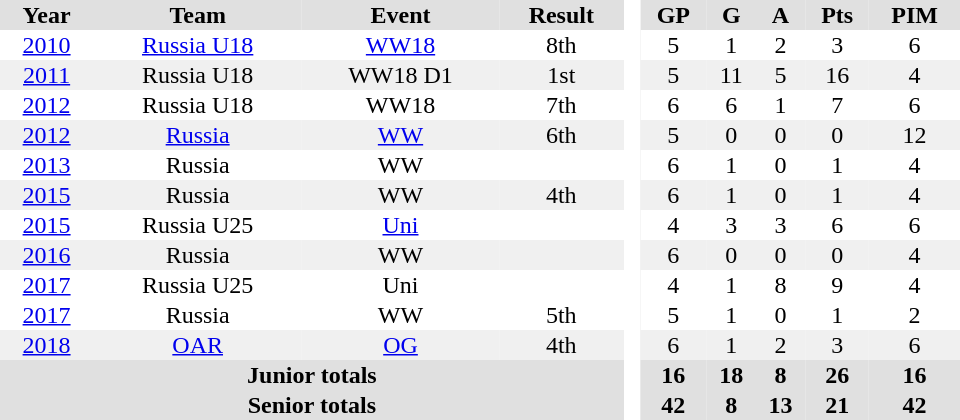<table border="0" cellpadding="1" cellspacing="0" style="text-align:center; width:40em">
<tr ALIGN="centre" bgcolor="#e0e0e0">
<th>Year</th>
<th>Team</th>
<th>Event</th>
<th>Result</th>
<th rowspan="94" bgcolor="#ffffff"> </th>
<th>GP</th>
<th>G</th>
<th>A</th>
<th>Pts</th>
<th>PIM</th>
</tr>
<tr>
<td><a href='#'>2010</a></td>
<td><a href='#'>Russia U18</a></td>
<td><a href='#'>WW18</a></td>
<td>8th</td>
<td>5</td>
<td>1</td>
<td>2</td>
<td>3</td>
<td>6</td>
</tr>
<tr bgcolor="#f0f0f0">
<td><a href='#'>2011</a></td>
<td>Russia U18</td>
<td>WW18 D1</td>
<td>1st</td>
<td>5</td>
<td>11</td>
<td>5</td>
<td>16</td>
<td>4</td>
</tr>
<tr>
<td><a href='#'>2012</a></td>
<td>Russia U18</td>
<td>WW18</td>
<td>7th</td>
<td>6</td>
<td>6</td>
<td>1</td>
<td>7</td>
<td>6</td>
</tr>
<tr bgcolor="#f0f0f0">
<td><a href='#'>2012</a></td>
<td><a href='#'>Russia</a></td>
<td><a href='#'>WW</a></td>
<td>6th</td>
<td>5</td>
<td>0</td>
<td>0</td>
<td>0</td>
<td>12</td>
</tr>
<tr>
<td><a href='#'>2013</a></td>
<td>Russia</td>
<td>WW</td>
<td></td>
<td>6</td>
<td>1</td>
<td>0</td>
<td>1</td>
<td>4</td>
</tr>
<tr bgcolor="#f0f0f0">
<td><a href='#'>2015</a></td>
<td>Russia</td>
<td>WW</td>
<td>4th</td>
<td>6</td>
<td>1</td>
<td>0</td>
<td>1</td>
<td>4</td>
</tr>
<tr>
<td><a href='#'>2015</a></td>
<td>Russia U25</td>
<td><a href='#'>Uni</a></td>
<td></td>
<td>4</td>
<td>3</td>
<td>3</td>
<td>6</td>
<td>6</td>
</tr>
<tr bgcolor="#f0f0f0">
<td><a href='#'>2016</a></td>
<td>Russia</td>
<td>WW</td>
<td></td>
<td>6</td>
<td>0</td>
<td>0</td>
<td>0</td>
<td>4</td>
</tr>
<tr>
<td><a href='#'>2017</a></td>
<td>Russia U25</td>
<td>Uni</td>
<td></td>
<td>4</td>
<td>1</td>
<td>8</td>
<td>9</td>
<td>4</td>
</tr>
<tr>
<td><a href='#'>2017</a></td>
<td>Russia</td>
<td>WW</td>
<td>5th</td>
<td>5</td>
<td>1</td>
<td>0</td>
<td>1</td>
<td>2</td>
</tr>
<tr bgcolor="#f0f0f0">
<td><a href='#'>2018</a></td>
<td><a href='#'>OAR</a></td>
<td><a href='#'>OG</a></td>
<td>4th</td>
<td>6</td>
<td>1</td>
<td>2</td>
<td>3</td>
<td>6</td>
</tr>
<tr align="centre" bgcolor="#e0e0e0">
<th colspan="4">Junior totals</th>
<th>16</th>
<th>18</th>
<th>8</th>
<th>26</th>
<th>16</th>
</tr>
<tr align="centre" bgcolor="#e0e0e0">
<th colspan="4">Senior totals</th>
<th>42</th>
<th>8</th>
<th>13</th>
<th>21</th>
<th>42</th>
</tr>
</table>
